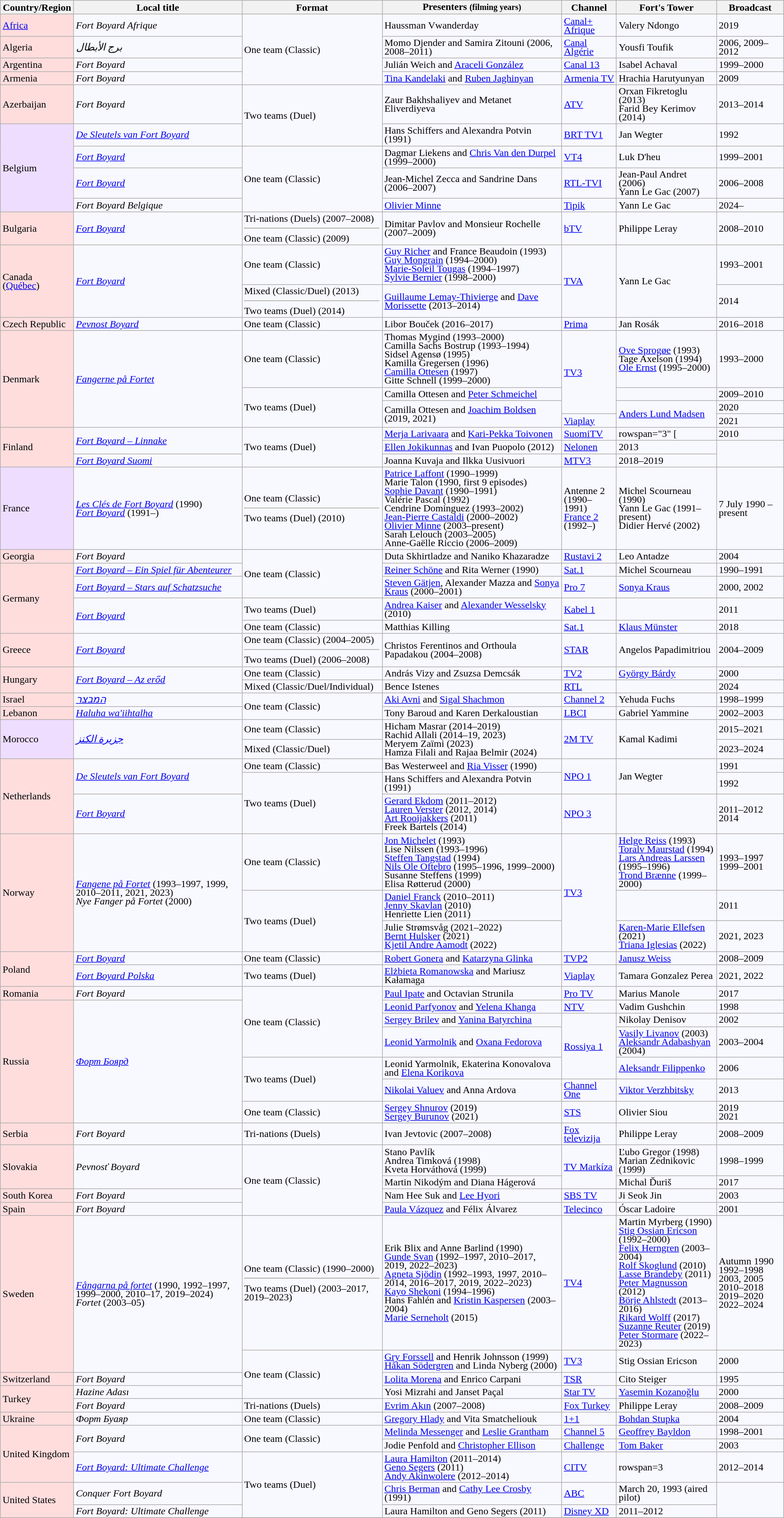<table class="wikitable" style="text-align:left; line-height:14px; background:#F8F8FF; width:100%;">
<tr>
<th>Country/Region</th>
<th>Local title</th>
<th>Format</th>
<th>Presenters <small>(filming years)</small></th>
<th>Channel</th>
<th>Fort's Tower</th>
<th>Broadcast</th>
</tr>
<tr>
<td style="background-color: #ffdddd"><a href='#'>Africa</a></td>
<td><em>Fort Boyard Afrique</em></td>
<td rowspan="4">One team (Classic)</td>
<td>Haussman Vwanderday</td>
<td><a href='#'>Canal+ Afrique</a></td>
<td>Valery Ndongo</td>
<td>2019</td>
</tr>
<tr>
<td style="background:#ffdddd;">Algeria</td>
<td><em>برج الأبطال</em><br></td>
<td>Momo Djender and Samira Zitouni (2006, 2008–2011)</td>
<td><a href='#'>Canal Algérie</a></td>
<td>Yousfi Toufik</td>
<td>2006, 2009–2012</td>
</tr>
<tr>
<td style="background:#ffdddd;">Argentina</td>
<td><em>Fort Boyard</em></td>
<td>Julián Weich and <a href='#'>Araceli González</a></td>
<td><a href='#'>Canal 13</a></td>
<td>Isabel Achaval</td>
<td>1999–2000</td>
</tr>
<tr>
<td style="background:#ffdddd;">Armenia</td>
<td><em>Fort Boyard</em></td>
<td><a href='#'>Tina Kandelaki</a> and <a href='#'>Ruben Jaghinyan</a></td>
<td><a href='#'>Armenia TV</a></td>
<td>Hrachia Harutyunyan</td>
<td>2009</td>
</tr>
<tr>
<td style="background:#ffdddd;">Azerbaijan</td>
<td><em>Fort Boyard</em></td>
<td rowspan="2">Two teams (Duel)</td>
<td>Zaur Bakhshaliyev and Metanet Eliverdiyeva</td>
<td><a href='#'>ATV</a></td>
<td>Orxan Fikretoglu (2013)<br>Farid Bey Kerimov (2014)</td>
<td>2013–2014</td>
</tr>
<tr>
<td style="background:#eeddff;" rowspan="4">Belgium</td>
<td><em><a href='#'>De Sleutels van Fort Boyard</a></em> </td>
<td>Hans Schiffers and Alexandra Potvin (1991)</td>
<td><a href='#'>BRT TV1</a></td>
<td>Jan Wegter</td>
<td>1992</td>
</tr>
<tr>
<td><em><a href='#'>Fort Boyard</a></em> </td>
<td rowspan="3">One team (Classic)</td>
<td>Dagmar Liekens and <a href='#'>Chris Van den Durpel</a> (1999–2000)</td>
<td><a href='#'>VT4</a></td>
<td>Luk D'heu</td>
<td>1999–2001</td>
</tr>
<tr>
<td><em><a href='#'>Fort Boyard</a></em> </td>
<td>Jean-Michel Zecca and Sandrine Dans (2006–2007)</td>
<td><a href='#'>RTL-TVI</a></td>
<td>Jean-Paul Andret (2006)<br>Yann Le Gac (2007)</td>
<td>2006–2008</td>
</tr>
<tr>
<td><em>Fort Boyard Belgique</em> </td>
<td><a href='#'>Olivier Minne</a></td>
<td><a href='#'>Tipik</a></td>
<td>Yann Le Gac</td>
<td>2024–</td>
</tr>
<tr>
<td style="background:#ffdddd;">Bulgaria</td>
<td><em><a href='#'>Fort Boyard</a></em></td>
<td>Tri-nations (Duels) (2007–2008)<hr>One team (Classic) (2009)</td>
<td>Dimitar Pavlov and Monsieur Rochelle (2007–2009)</td>
<td><a href='#'>bTV</a></td>
<td>Philippe Leray</td>
<td>2008–2010</td>
</tr>
<tr>
<td style="background:#ffdddd;" rowspan=2>Canada (<a href='#'>Québec</a>)</td>
<td rowspan=2><em><a href='#'>Fort Boyard</a></em> </td>
<td>One team (Classic)</td>
<td><a href='#'>Guy Richer</a> and France Beaudoin (1993)<br><a href='#'>Guy Mongrain</a> (1994–2000)<br><a href='#'>Marie-Soleil Tougas</a> (1994–1997)<br><a href='#'>Sylvie Bernier</a> (1998–2000)</td>
<td rowspan="2"><a href='#'>TVA</a></td>
<td rowspan=2>Yann Le Gac</td>
<td>1993–2001</td>
</tr>
<tr>
<td>Mixed (Classic/Duel) (2013)<hr>Two teams (Duel) (2014)</td>
<td><a href='#'>Guillaume Lemay-Thivierge</a> and <a href='#'>Dave Morissette</a> (2013–2014)</td>
<td>2014</td>
</tr>
<tr>
<td style="background:#ffdddd;">Czech Republic</td>
<td><em><a href='#'>Pevnost Boyard</a></em></td>
<td>One team (Classic)</td>
<td>Libor Bouček (2016–2017)</td>
<td><a href='#'>Prima</a></td>
<td>Jan Rosák</td>
<td>2016–2018</td>
</tr>
<tr>
<td rowspan="4" style="background:#ffdddd;">Denmark</td>
<td rowspan="4"><em><a href='#'>Fangerne på Fortet</a></em></td>
<td>One team (Classic)</td>
<td>Thomas Mygind (1993–2000)<br>Camilla Sachs Bostrup (1993–1994)<br>Sidsel Agensø (1995)<br>Kamilla Gregersen (1996)<br><a href='#'>Camilla Ottesen</a> (1997)<br>Gitte Schnell (1999–2000)</td>
<td rowspan="3"><a href='#'>TV3</a></td>
<td><a href='#'>Ove Sprogøe</a> (1993)<br>Tage Axelson (1994)<br><a href='#'>Ole Ernst</a> (1995–2000)</td>
<td>1993–2000</td>
</tr>
<tr>
<td rowspan="3">Two teams (Duel)</td>
<td>Camilla Ottesen and <a href='#'>Peter Schmeichel</a></td>
<td></td>
<td>2009–2010</td>
</tr>
<tr>
<td rowspan="2">Camilla Ottesen and <a href='#'>Joachim Boldsen</a> (2019, 2021)</td>
<td rowspan="2"><a href='#'>Anders Lund Madsen</a></td>
<td>2020</td>
</tr>
<tr>
<td><a href='#'>Viaplay</a></td>
<td>2021</td>
</tr>
<tr>
<td style="background:#ffdddd;" rowspan="3">Finland</td>
<td rowspan="2"><em><a href='#'>Fort Boyard – Linnake</a></em></td>
<td rowspan="3">Two teams (Duel)</td>
<td><a href='#'>Merja Larivaara</a> and <a href='#'>Kari-Pekka Toivonen</a></td>
<td><a href='#'>SuomiTV</a></td>
<td>rowspan="3" [</td>
<td>2010</td>
</tr>
<tr>
<td><a href='#'>Ellen Jokikunnas</a> and Ivan Puopolo (2012)</td>
<td><a href='#'>Nelonen</a></td>
<td>2013</td>
</tr>
<tr>
<td><em><a href='#'>Fort Boyard Suomi</a></em></td>
<td>Joanna Kuvaja and Ilkka Uusivuori</td>
<td><a href='#'>MTV3</a></td>
<td>2018–2019</td>
</tr>
<tr>
<td style="background:#eeddff;">France</td>
<td><em><a href='#'>Les Clés de Fort Boyard</a></em> (1990)<br><em><a href='#'>Fort Boyard</a></em> (1991–)</td>
<td>One team (Classic)<hr>Two teams (Duel) (2010)</td>
<td><a href='#'>Patrice Laffont</a> (1990–1999)<br>Marie Talon (1990, first 9 episodes)<br><a href='#'>Sophie Davant</a> (1990–1991)<br>Valérie Pascal (1992)<br>Cendrine Dominguez (1993–2002)<br><a href='#'>Jean-Pierre Castaldi</a> (2000–2002)<br><a href='#'>Olivier Minne</a> (2003–present)<br>Sarah Lelouch (2003–2005)<br>Anne-Gaëlle Riccio (2006–2009)</td>
<td>Antenne 2<br>(1990–1991)<br><a href='#'>France 2</a><br>(1992–)</td>
<td>Michel Scourneau (1990)<br>Yann Le Gac (1991–present)<br>Didier Hervé (2002)</td>
<td>7 July 1990 – present</td>
</tr>
<tr>
<td style="background-color: #ffdddd">Georgia</td>
<td><em>Fort Boyard</em></td>
<td rowspan=3>One team (Classic)</td>
<td>Duta Skhirtladze and Naniko Khazaradze</td>
<td><a href='#'>Rustavi 2</a></td>
<td>Leo Antadze</td>
<td>2004</td>
</tr>
<tr>
<td style="background-color: #ffdddd" rowspan="4">Germany</td>
<td><em><a href='#'>Fort Boyard – Ein Spiel für Abenteurer</a></em></td>
<td><a href='#'>Reiner Schöne</a> and Rita Werner (1990)</td>
<td><a href='#'>Sat.1</a></td>
<td>Michel Scourneau</td>
<td>1990–1991</td>
</tr>
<tr>
<td><em><a href='#'>Fort Boyard – Stars auf Schatzsuche</a></em></td>
<td><a href='#'>Steven Gätjen</a>, Alexander Mazza and <a href='#'>Sonya Kraus</a> (2000–2001)</td>
<td><a href='#'>Pro 7</a></td>
<td><a href='#'>Sonya Kraus</a></td>
<td>2000, 2002</td>
</tr>
<tr>
<td rowspan=2><em><a href='#'>Fort Boyard</a></em></td>
<td>Two teams (Duel)</td>
<td><a href='#'>Andrea Kaiser</a> and <a href='#'>Alexander Wesselsky</a> (2010)</td>
<td><a href='#'>Kabel 1</a></td>
<td></td>
<td>2011</td>
</tr>
<tr>
<td>One team (Classic)</td>
<td>Matthias Killing</td>
<td><a href='#'>Sat.1</a></td>
<td><a href='#'>Klaus Münster</a></td>
<td>2018</td>
</tr>
<tr>
<td style="background-color: #ffdddd">Greece</td>
<td><em><a href='#'>Fort Boyard</a></em></td>
<td>One team (Classic) (2004–2005)<hr>Two teams (Duel) (2006–2008)</td>
<td>Christos Ferentinos and Orthoula Papadakou (2004–2008)</td>
<td><a href='#'>STAR</a></td>
<td>Angelos Papadimitriou</td>
<td>2004–2009</td>
</tr>
<tr>
<td rowspan="2" style="background-color: #ffdddd">Hungary</td>
<td rowspan="2"><em><a href='#'>Fort Boyard – Az erőd</a></em></td>
<td>One team (Classic)</td>
<td>András Vizy and Zsuzsa Demcsák</td>
<td><a href='#'>TV2</a></td>
<td><a href='#'>György Bárdy</a></td>
<td>2000</td>
</tr>
<tr>
<td>Mixed (Classic/Duel/Individual)</td>
<td>Bence Istenes</td>
<td><a href='#'>RTL</a></td>
<td></td>
<td>2024</td>
</tr>
<tr>
<td style="background-color: #ffdddd">Israel</td>
<td><em><a href='#'>המבצר</a></em><br></td>
<td rowspan="2">One team (Classic)</td>
<td><a href='#'>Aki Avni</a> and <a href='#'>Sigal Shachmon</a></td>
<td><a href='#'>Channel 2</a></td>
<td>Yehuda Fuchs</td>
<td>1998–1999</td>
</tr>
<tr>
<td style="background-color: #ffdddd">Lebanon</td>
<td><em><a href='#'>Haluha wa'iihtalha</a></em></td>
<td>Tony Baroud and Karen Derkaloustian</td>
<td><a href='#'>LBCI</a></td>
<td>Gabriel Yammine</td>
<td>2002–2003</td>
</tr>
<tr>
<td rowspan="2" style="background-color: #eeddff">Morocco</td>
<td rowspan="2"><em><a href='#'>جزيرة الكنز</a></em><br></td>
<td>One team (Classic)</td>
<td rowspan="2">Hicham Masrar (2014–2019)<br>Rachid Allali (2014–19, 2023)<br>Meryem Zaïmi (2023)<br>Hamza Filali and Rajaa Belmir (2024)</td>
<td rowspan=2><a href='#'>2M TV</a></td>
<td rowspan=2>Kamal Kadimi</td>
<td>2015–2021</td>
</tr>
<tr>
<td>Mixed (Classic/Duel)</td>
<td>2023–2024</td>
</tr>
<tr>
<td style="background-color: #ffdddd" rowspan=3>Netherlands</td>
<td rowspan=2><em><a href='#'>De Sleutels van Fort Boyard</a></em></td>
<td>One team (Classic)</td>
<td>Bas Westerweel and <a href='#'>Ria Visser</a> (1990)</td>
<td rowspan="2"><a href='#'>NPO 1</a></td>
<td rowspan=2>Jan Wegter</td>
<td>1991</td>
</tr>
<tr>
<td rowspan="2">Two teams (Duel)</td>
<td>Hans Schiffers and Alexandra Potvin (1991)</td>
<td>1992</td>
</tr>
<tr>
<td><em><a href='#'>Fort Boyard</a></em></td>
<td><a href='#'>Gerard Ekdom</a> (2011–2012)<br><a href='#'>Lauren Verster</a> (2012, 2014)<br><a href='#'>Art Rooijakkers</a> (2011)<br>Freek Bartels (2014)</td>
<td><a href='#'>NPO 3</a></td>
<td></td>
<td>2011–2012<br>2014</td>
</tr>
<tr>
<td rowspan="3" style="background-color: #ffdddd">Norway</td>
<td rowspan=3><em><a href='#'>Fangene på Fortet</a></em> (1993–1997, 1999, 2010–2011, 2021, 2023)<br><em>Nye Fanger på Fortet</em> (2000)</td>
<td>One team (Classic)</td>
<td><a href='#'>Jon Michelet</a> (1993)<br>Lise Nilssen (1993–1996)<br><a href='#'>Steffen Tangstad</a> (1994)<br><a href='#'>Nils Ole Oftebro</a> (1995–1996, 1999–2000)<br>Susanne Steffens (1999)<br>Elisa Røtterud (2000)</td>
<td rowspan="3"><a href='#'>TV3</a></td>
<td><a href='#'>Helge Reiss</a> (1993)<br><a href='#'>Toralv Maurstad</a> (1994)<br><a href='#'>Lars Andreas Larssen</a> (1995–1996)<br><a href='#'>Trond Brænne</a> (1999–2000)</td>
<td>1993–1997<br>1999–2001</td>
</tr>
<tr>
<td rowspan="2">Two teams (Duel)</td>
<td><a href='#'>Daniel Franck</a> (2010–2011)<br><a href='#'>Jenny Skavlan</a> (2010)<br>Henriette Lien (2011)</td>
<td></td>
<td>2011</td>
</tr>
<tr>
<td>Julie Strømsvåg (2021–2022)<br><a href='#'>Bernt Hulsker</a> (2021)<br><a href='#'>Kjetil Andre Aamodt</a> (2022)</td>
<td><a href='#'>Karen-Marie Ellefsen</a> (2021)<br><a href='#'>Triana Iglesias</a> (2022)</td>
<td>2021, 2023</td>
</tr>
<tr>
<td rowspan="2" style="background-color: #ffdddd">Poland</td>
<td><em><a href='#'>Fort Boyard</a></em></td>
<td>One team (Classic)</td>
<td><a href='#'>Robert Gonera</a> and <a href='#'>Katarzyna Glinka</a></td>
<td><a href='#'>TVP2</a></td>
<td><a href='#'>Janusz Weiss</a></td>
<td>2008–2009</td>
</tr>
<tr>
<td><em><a href='#'>Fort Boyard Polska</a></em></td>
<td>Two teams (Duel)</td>
<td><a href='#'>Elżbieta Romanowska</a> and Mariusz Kałamaga</td>
<td><a href='#'>Viaplay</a></td>
<td>Tamara Gonzalez Perea</td>
<td>2021, 2022</td>
</tr>
<tr>
<td style="background-color: #ffdddd">Romania</td>
<td><em>Fort Boyard</em></td>
<td rowspan="4">One team (Classic)</td>
<td><a href='#'>Paul Ipate</a> and Octavian Strunila</td>
<td><a href='#'>Pro TV</a></td>
<td>Marius Manole</td>
<td>2017</td>
</tr>
<tr>
<td style="background-color: #ffdddd" rowspan=6>Russia</td>
<td rowspan=6><em><a href='#'>Форт Боярд</a></em></td>
<td><a href='#'>Leonid Parfyonov</a> and <a href='#'>Yelena Khanga</a></td>
<td><a href='#'>NTV</a></td>
<td>Vadim Gushchin</td>
<td>1998</td>
</tr>
<tr>
<td><a href='#'>Sergey Brilev</a> and <a href='#'>Yanina Batyrchina</a></td>
<td rowspan="3"><a href='#'>Rossiya 1</a></td>
<td>Nikolay Denisov</td>
<td>2002</td>
</tr>
<tr>
<td><a href='#'>Leonid Yarmolnik</a> and <a href='#'>Oxana Fedorova</a></td>
<td><a href='#'>Vasily Livanov</a> (2003)<br><a href='#'>Aleksandr Adabashyan</a> (2004)</td>
<td>2003–2004</td>
</tr>
<tr>
<td rowspan="2">Two teams (Duel)</td>
<td>Leonid Yarmolnik, Ekaterina Konovalova and <a href='#'>Elena Korikova</a></td>
<td><a href='#'>Aleksandr Filippenko</a></td>
<td>2006</td>
</tr>
<tr>
<td><a href='#'>Nikolai Valuev</a> and Anna Ardova</td>
<td><a href='#'>Channel One</a></td>
<td><a href='#'>Viktor Verzhbitsky</a></td>
<td>2013</td>
</tr>
<tr>
<td>One team (Classic)</td>
<td><a href='#'>Sergey Shnurov</a> (2019)<br><a href='#'>Sergey Burunov</a> (2021)</td>
<td><a href='#'>STS</a></td>
<td>Olivier Siou</td>
<td>2019<br>2021</td>
</tr>
<tr>
<td style="background-color: #ffdddd">Serbia</td>
<td><em>Fort Boyard</em></td>
<td>Tri-nations (Duels)</td>
<td>Ivan Jevtovic (2007–2008)</td>
<td><a href='#'>Fox televizija</a></td>
<td>Philippe Leray</td>
<td>2008–2009</td>
</tr>
<tr>
<td style="background-color: #ffdddd" rowspan=2>Slovakia</td>
<td rowspan=2><em>Pevnosť Boyard</em></td>
<td rowspan="4">One team (Classic)</td>
<td>Stano Pavlík<br>Andrea Timková (1998)<br>Kveta Horváthová (1999)</td>
<td rowspan="2"><a href='#'>TV Markíza</a></td>
<td>Ľubo Gregor (1998)<br>Marian Zednikovic (1999)</td>
<td>1998–1999</td>
</tr>
<tr>
<td>Martin Nikodým and Diana Hágerová</td>
<td>Michal Ďuriš</td>
<td>2017</td>
</tr>
<tr>
<td style="background-color: #ffdddd">South Korea</td>
<td><em>Fort Boyard</em></td>
<td>Nam Hee Suk and <a href='#'>Lee Hyori</a></td>
<td><a href='#'>SBS TV</a></td>
<td>Ji Seok Jin</td>
<td>2003</td>
</tr>
<tr>
<td style="background-color: #ffdddd">Spain</td>
<td><em>Fort Boyard</em></td>
<td><a href='#'>Paula Vázquez</a> and Félix Álvarez</td>
<td><a href='#'>Telecinco</a></td>
<td>Óscar Ladoire</td>
<td>2001</td>
</tr>
<tr>
<td style="background-color:#ffdddd" rowspan=2>Sweden</td>
<td rowspan=2><em><a href='#'>Fångarna på fortet</a></em> (1990, 1992–1997, 1999–2000, 2010–17, 2019–2024)<br><em>Fortet</em> (2003–05)</td>
<td>One team (Classic) (1990–2000)<hr>Two teams (Duel) (2003–2017, 2019–2023)</td>
<td>Erik Blix and Anne Barlind (1990)<br><a href='#'>Gunde Svan</a> (1992–1997, 2010–2017, 2019, 2022–2023)<br><a href='#'>Agneta Sjödin</a> (1992–1993, 1997, 2010–2014, 2016–2017, 2019, 2022–2023)<br><a href='#'>Kayo Shekoni</a> (1994–1996)<br>Hans Fahlén and <a href='#'>Kristin Kaspersen</a> (2003–2004)<br><a href='#'>Marie Serneholt</a> (2015)</td>
<td><a href='#'>TV4</a></td>
<td>Martin Myrberg (1990)<br><a href='#'>Stig Ossian Ericson</a> (1992–2000)<br><a href='#'>Felix Herngren</a> (2003–2004)<br><a href='#'>Rolf Skoglund</a> (2010)<br><a href='#'>Lasse Brandeby</a> (2011)<br><a href='#'>Peter Magnusson</a> (2012)<br><a href='#'>Börje Ahlstedt</a> (2013–2016)<br><a href='#'>Rikard Wolff</a> (2017)<br><a href='#'>Suzanne Reuter</a> (2019)<br><a href='#'>Peter Stormare</a> (2022–2023)</td>
<td>Autumn 1990<br>1992–1998<br>2003, 2005<br>2010–2018<br>2019–2020<br>2022–2024</td>
</tr>
<tr>
<td rowspan=3>One team (Classic)</td>
<td><a href='#'>Gry Forssell</a> and Henrik Johnsson (1999)<br><a href='#'>Håkan Södergren</a> and Linda Nyberg (2000)</td>
<td><a href='#'>TV3</a></td>
<td>Stig Ossian Ericson</td>
<td>2000</td>
</tr>
<tr>
<td style="background-color: #ffdddd">Switzerland</td>
<td><em>Fort Boyard</em> </td>
<td><a href='#'>Lolita Morena</a> and Enrico Carpani</td>
<td><a href='#'>TSR</a></td>
<td>Cito Steiger</td>
<td>1995</td>
</tr>
<tr>
<td style="background-color: #ffdddd" rowspan="2">Turkey</td>
<td><em>Hazine Adası</em></td>
<td>Yosi Mizrahi and Janset Paçal</td>
<td><a href='#'>Star TV</a></td>
<td><a href='#'>Yasemin Kozanoğlu</a></td>
<td>2000</td>
</tr>
<tr>
<td><em>Fort Boyard</em></td>
<td>Tri-nations (Duels)</td>
<td><a href='#'>Evrim Akın</a> (2007–2008)</td>
<td><a href='#'>Fox Turkey</a></td>
<td>Philippe Leray</td>
<td>2008–2009</td>
</tr>
<tr>
<td style="background-color: #ffdddd">Ukraine</td>
<td><em>Форт Буаяр</em></td>
<td>One team (Classic)</td>
<td><a href='#'>Gregory Hlady</a> and Vita Smatcheliouk</td>
<td><a href='#'>1+1</a></td>
<td><a href='#'>Bohdan Stupka</a></td>
<td>2004</td>
</tr>
<tr>
<td style="background-color: #ffdddd" rowspan=3>United Kingdom</td>
<td rowspan=2><em>Fort Boyard</em></td>
<td rowspan="2">One team (Classic)</td>
<td><a href='#'>Melinda Messenger</a> and <a href='#'>Leslie Grantham</a></td>
<td><a href='#'>Channel 5</a></td>
<td><a href='#'>Geoffrey Bayldon</a></td>
<td>1998–2001</td>
</tr>
<tr>
<td>Jodie Penfold and <a href='#'>Christopher Ellison</a></td>
<td><a href='#'>Challenge</a></td>
<td><a href='#'>Tom Baker</a></td>
<td>2003</td>
</tr>
<tr>
<td><em><a href='#'>Fort Boyard: Ultimate Challenge</a></em></td>
<td rowspan="3">Two teams (Duel)</td>
<td><a href='#'>Laura Hamilton</a> (2011–2014)<br><a href='#'>Geno Segers</a> (2011)<br><a href='#'>Andy Akinwolere</a> (2012–2014)</td>
<td><a href='#'>CITV</a></td>
<td>rowspan=3 </td>
<td>2012–2014</td>
</tr>
<tr>
<td style="background-color: #ffdddd" rowspan=3>United States</td>
<td><em>Conquer Fort Boyard</em></td>
<td><a href='#'>Chris Berman</a> and <a href='#'>Cathy Lee Crosby</a> (1991)</td>
<td><a href='#'>ABC</a></td>
<td>March 20, 1993 (aired pilot)</td>
</tr>
<tr>
<td><em>Fort Boyard: Ultimate Challenge</em></td>
<td>Laura Hamilton and Geno Segers (2011)</td>
<td><a href='#'>Disney XD</a></td>
<td>2011–2012</td>
</tr>
<tr>
</tr>
</table>
